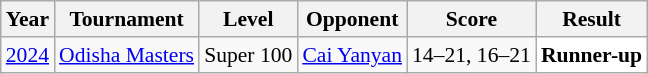<table class="sortable wikitable" style="font-size: 90%;">
<tr>
<th>Year</th>
<th>Tournament</th>
<th>Level</th>
<th>Opponent</th>
<th>Score</th>
<th>Result</th>
</tr>
<tr>
<td align="center"><a href='#'>2024</a></td>
<td align="left"><a href='#'>Odisha Masters</a></td>
<td align="left">Super 100</td>
<td align="left"> <a href='#'>Cai Yanyan</a></td>
<td align="left">14–21, 16–21</td>
<td style="text-align:left; background:white"> <strong>Runner-up</strong></td>
</tr>
</table>
